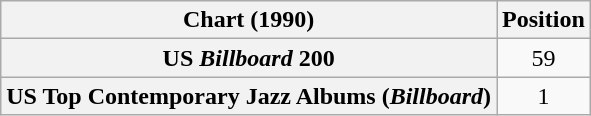<table class="wikitable plainrowheaders" style="text-align:center">
<tr>
<th scope="col">Chart (1990)</th>
<th scope="col">Position</th>
</tr>
<tr>
<th scope="row">US <em>Billboard</em> 200</th>
<td>59</td>
</tr>
<tr>
<th scope="row">US Top Contemporary Jazz Albums (<em>Billboard</em>)</th>
<td>1</td>
</tr>
</table>
